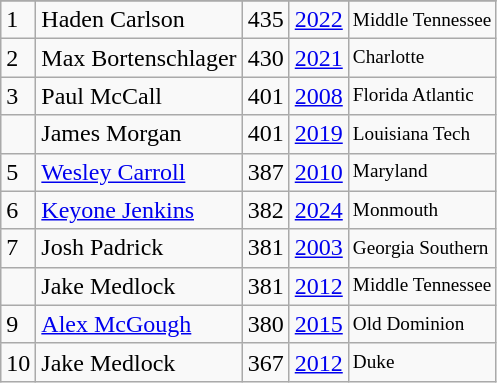<table class="wikitable">
<tr>
</tr>
<tr>
<td>1</td>
<td>Haden Carlson</td>
<td><abbr>435</abbr></td>
<td><a href='#'>2022</a></td>
<td style="font-size:80%;">Middle Tennessee</td>
</tr>
<tr>
<td>2</td>
<td>Max Bortenschlager</td>
<td><abbr>430</abbr></td>
<td><a href='#'>2021</a></td>
<td style="font-size:80%;">Charlotte</td>
</tr>
<tr>
<td>3</td>
<td>Paul McCall</td>
<td><abbr>401</abbr></td>
<td><a href='#'>2008</a></td>
<td style="font-size:80%;">Florida Atlantic</td>
</tr>
<tr>
<td></td>
<td>James Morgan</td>
<td><abbr>401</abbr></td>
<td><a href='#'>2019</a></td>
<td style="font-size:80%;">Louisiana Tech</td>
</tr>
<tr>
<td>5</td>
<td><a href='#'>Wesley Carroll</a></td>
<td><abbr>387</abbr></td>
<td><a href='#'>2010</a></td>
<td style="font-size:80%;">Maryland</td>
</tr>
<tr>
<td>6</td>
<td><a href='#'>Keyone Jenkins</a></td>
<td><abbr>382</abbr></td>
<td><a href='#'>2024</a></td>
<td style="font-size:80%;">Monmouth</td>
</tr>
<tr>
<td>7</td>
<td>Josh Padrick</td>
<td><abbr>381</abbr></td>
<td><a href='#'>2003</a></td>
<td style="font-size:80%;">Georgia Southern</td>
</tr>
<tr>
<td></td>
<td>Jake Medlock</td>
<td><abbr>381</abbr></td>
<td><a href='#'>2012</a></td>
<td style="font-size:80%;">Middle Tennessee</td>
</tr>
<tr>
<td>9</td>
<td><a href='#'>Alex McGough</a></td>
<td><abbr>380</abbr></td>
<td><a href='#'>2015</a></td>
<td style="font-size:80%;">Old Dominion</td>
</tr>
<tr>
<td>10</td>
<td>Jake Medlock</td>
<td><abbr>367</abbr></td>
<td><a href='#'>2012</a></td>
<td style="font-size:80%;">Duke</td>
</tr>
</table>
